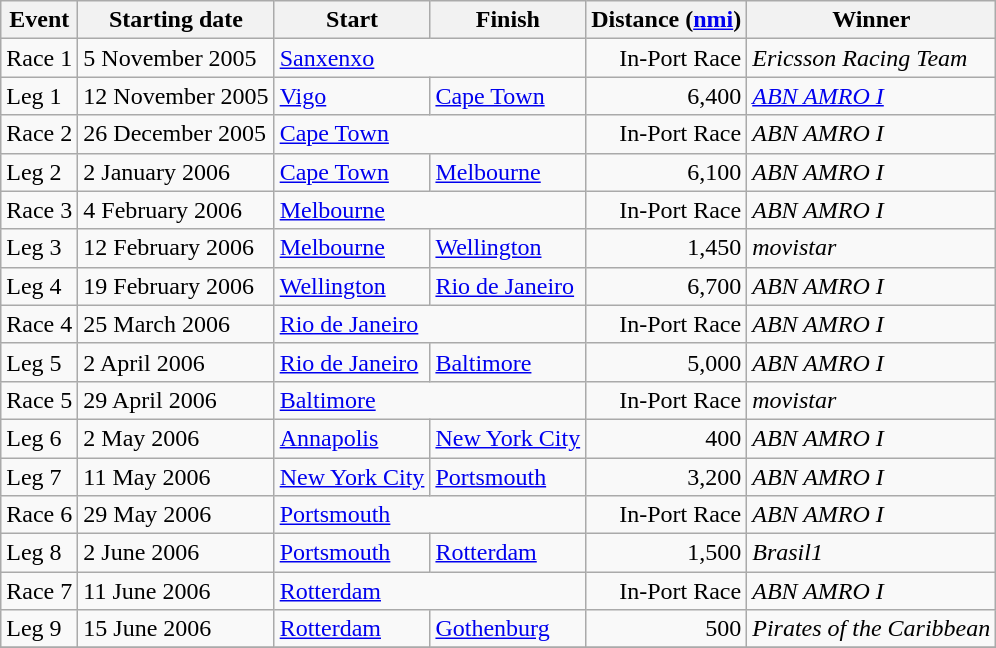<table class=wikitable>
<tr>
<th>Event</th>
<th>Starting date</th>
<th>Start</th>
<th>Finish</th>
<th>Distance (<a href='#'>nmi</a>)</th>
<th>Winner</th>
</tr>
<tr>
<td>Race 1</td>
<td>5 November 2005</td>
<td colspan=2> <a href='#'>Sanxenxo</a></td>
<td align=right>In-Port Race</td>
<td><em>Ericsson Racing Team</em></td>
</tr>
<tr>
<td>Leg 1</td>
<td>12 November 2005</td>
<td> <a href='#'>Vigo</a></td>
<td> <a href='#'>Cape Town</a></td>
<td align=right>6,400</td>
<td><em><a href='#'>ABN AMRO I</a></em></td>
</tr>
<tr>
<td>Race 2</td>
<td>26 December 2005</td>
<td colspan=2> <a href='#'>Cape Town</a></td>
<td align=right>In-Port Race</td>
<td><em>ABN AMRO I</em></td>
</tr>
<tr>
<td>Leg 2</td>
<td>2 January 2006</td>
<td> <a href='#'>Cape Town</a></td>
<td> <a href='#'>Melbourne</a></td>
<td align=right>6,100</td>
<td><em>ABN AMRO I</em></td>
</tr>
<tr>
<td>Race 3</td>
<td>4 February 2006</td>
<td colspan=2> <a href='#'>Melbourne</a></td>
<td align=right>In-Port Race</td>
<td><em>ABN AMRO I</em></td>
</tr>
<tr>
<td>Leg 3</td>
<td>12 February 2006</td>
<td> <a href='#'>Melbourne</a></td>
<td> <a href='#'>Wellington</a></td>
<td align=right>1,450</td>
<td><em>movistar</em></td>
</tr>
<tr>
<td>Leg 4</td>
<td>19 February 2006</td>
<td> <a href='#'>Wellington</a></td>
<td> <a href='#'>Rio de Janeiro</a></td>
<td align=right>6,700</td>
<td><em>ABN AMRO I</em></td>
</tr>
<tr>
<td>Race 4</td>
<td>25 March 2006</td>
<td colspan=2> <a href='#'>Rio de Janeiro</a></td>
<td align=right>In-Port Race</td>
<td><em>ABN AMRO I</em></td>
</tr>
<tr>
<td>Leg 5</td>
<td>2 April 2006</td>
<td> <a href='#'>Rio de Janeiro</a></td>
<td> <a href='#'>Baltimore</a></td>
<td align=right>5,000</td>
<td><em>ABN AMRO I</em></td>
</tr>
<tr>
<td>Race 5</td>
<td>29 April 2006</td>
<td colspan=2> <a href='#'>Baltimore</a></td>
<td align=right>In-Port Race</td>
<td><em>movistar</em></td>
</tr>
<tr>
<td>Leg 6</td>
<td>2 May 2006</td>
<td> <a href='#'>Annapolis</a></td>
<td> <a href='#'>New York City</a></td>
<td align=right>400</td>
<td><em>ABN AMRO I</em></td>
</tr>
<tr>
<td>Leg 7</td>
<td>11 May 2006</td>
<td> <a href='#'>New York City</a></td>
<td> <a href='#'>Portsmouth</a></td>
<td align=right>3,200</td>
<td><em>ABN AMRO I</em></td>
</tr>
<tr>
<td>Race 6</td>
<td>29 May 2006</td>
<td colspan=2> <a href='#'>Portsmouth</a></td>
<td align=right>In-Port Race</td>
<td><em>ABN AMRO I</em></td>
</tr>
<tr>
<td>Leg 8</td>
<td>2 June 2006</td>
<td> <a href='#'>Portsmouth</a></td>
<td> <a href='#'>Rotterdam</a></td>
<td align=right>1,500</td>
<td><em>Brasil1</em></td>
</tr>
<tr>
<td>Race 7</td>
<td>11 June 2006</td>
<td colspan=2> <a href='#'>Rotterdam</a></td>
<td align=right>In-Port Race</td>
<td><em>ABN AMRO I</em></td>
</tr>
<tr>
<td>Leg 9</td>
<td>15 June 2006</td>
<td> <a href='#'>Rotterdam</a></td>
<td> <a href='#'>Gothenburg</a></td>
<td align=right>500</td>
<td><em>Pirates of the Caribbean</em></td>
</tr>
<tr>
</tr>
</table>
